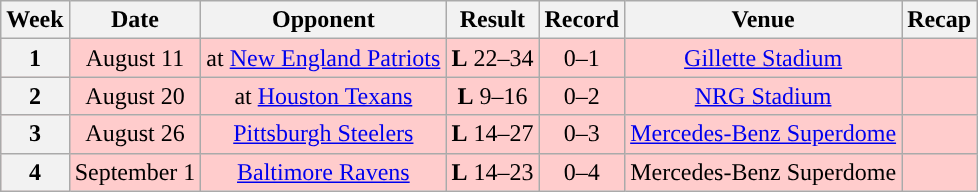<table class="wikitable" style="text-align:center">
<tr>
<th>Week</th>
<th>Date</th>
<th>Opponent</th>
<th>Result</th>
<th>Record</th>
<th>Venue</th>
<th>Recap</th>
</tr>
<tr style="background:#fcc">
<th>1</th>
<td>August 11</td>
<td>at <a href='#'>New England Patriots</a></td>
<td><strong>L</strong> 22–34</td>
<td>0–1</td>
<td><a href='#'>Gillette Stadium</a></td>
<td></td>
</tr>
<tr style="background:#fcc">
<th>2</th>
<td>August 20</td>
<td>at <a href='#'>Houston Texans</a></td>
<td><strong>L</strong> 9–16</td>
<td>0–2</td>
<td><a href='#'>NRG Stadium</a></td>
<td></td>
</tr>
<tr style="background:#fcc">
<th>3</th>
<td>August 26</td>
<td><a href='#'>Pittsburgh Steelers</a></td>
<td><strong>L</strong> 14–27</td>
<td>0–3</td>
<td><a href='#'>Mercedes-Benz Superdome</a></td>
<td></td>
</tr>
<tr style="background:#fcc">
<th>4</th>
<td>September 1</td>
<td><a href='#'>Baltimore Ravens</a></td>
<td><strong>L</strong> 14–23</td>
<td>0–4</td>
<td>Mercedes-Benz Superdome</td>
<td></td>
</tr>
</table>
